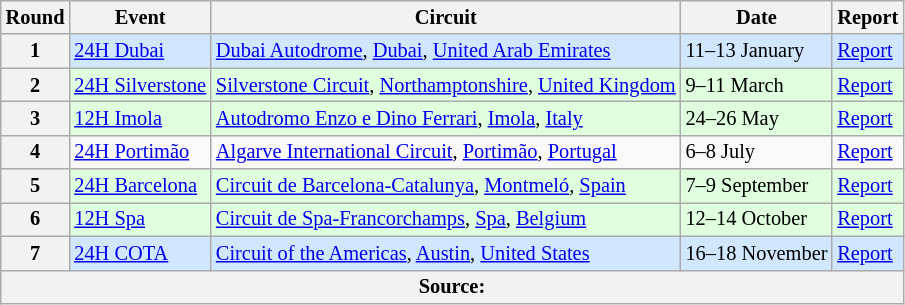<table class="wikitable" style="font-size: 85%;">
<tr>
<th>Round</th>
<th>Event</th>
<th>Circuit</th>
<th>Date</th>
<th>Report</th>
</tr>
<tr bgcolor="#D0E7FF">
<th>1</th>
<td><a href='#'>24H Dubai</a></td>
<td> <a href='#'>Dubai Autodrome</a>, <a href='#'>Dubai</a>, <a href='#'>United Arab Emirates</a></td>
<td>11–13 January</td>
<td><a href='#'>Report</a></td>
</tr>
<tr bgcolor="#DFFFDF">
<th>2</th>
<td><a href='#'>24H Silverstone</a></td>
<td> <a href='#'>Silverstone Circuit</a>, <a href='#'>Northamptonshire</a>, <a href='#'>United Kingdom</a></td>
<td>9–11 March</td>
<td><a href='#'>Report</a></td>
</tr>
<tr bgcolor="#DFFFDF">
<th>3</th>
<td><a href='#'>12H Imola</a></td>
<td> <a href='#'>Autodromo Enzo e Dino Ferrari</a>, <a href='#'>Imola</a>, <a href='#'>Italy</a></td>
<td>24–26 May</td>
<td><a href='#'>Report</a></td>
</tr>
<tr>
<th>4</th>
<td><a href='#'>24H Portimão</a></td>
<td> <a href='#'>Algarve International Circuit</a>, <a href='#'>Portimão</a>, <a href='#'>Portugal</a></td>
<td>6–8 July</td>
<td><a href='#'>Report</a></td>
</tr>
<tr bgcolor="#DFFFDF">
<th>5</th>
<td><a href='#'>24H Barcelona</a></td>
<td> <a href='#'>Circuit de Barcelona-Catalunya</a>, <a href='#'>Montmeló</a>, <a href='#'>Spain</a></td>
<td>7–9 September</td>
<td><a href='#'>Report</a></td>
</tr>
<tr bgcolor="#DFFFDF">
<th>6</th>
<td><a href='#'>12H Spa</a></td>
<td> <a href='#'>Circuit de Spa-Francorchamps</a>, <a href='#'>Spa</a>, <a href='#'>Belgium</a></td>
<td>12–14 October</td>
<td><a href='#'>Report</a></td>
</tr>
<tr bgcolor="#D0E7FF">
<th>7</th>
<td><a href='#'>24H COTA</a></td>
<td> <a href='#'>Circuit of the Americas</a>, <a href='#'>Austin</a>, <a href='#'>United States</a></td>
<td>16–18 November</td>
<td><a href='#'>Report</a></td>
</tr>
<tr>
<th colspan=7>Source:</th>
</tr>
</table>
